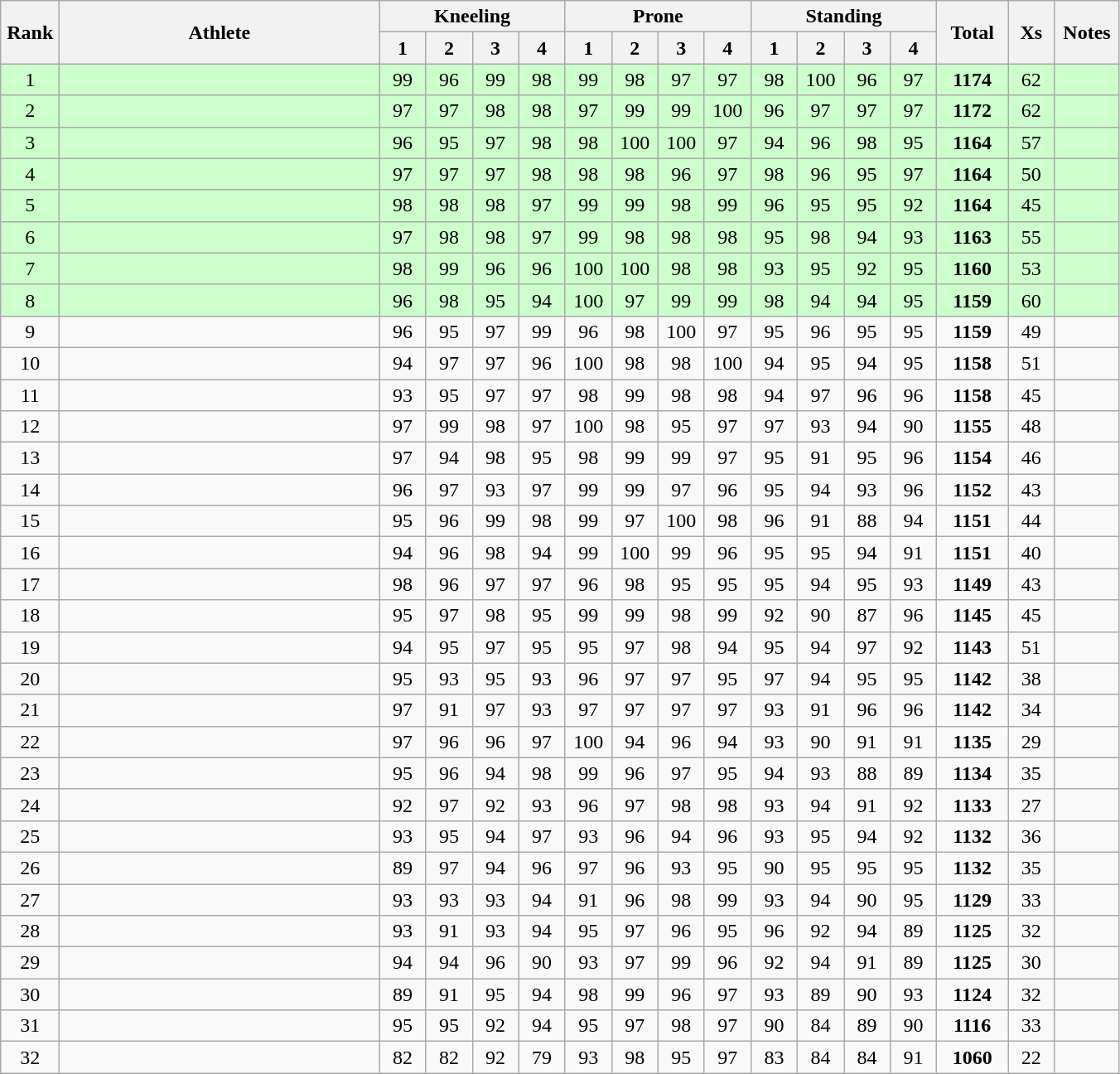<table class="wikitable" style="text-align:center">
<tr>
<th rowspan=2 width=40>Rank</th>
<th rowspan=2 width=250>Athlete</th>
<th colspan=4>Kneeling</th>
<th colspan=4>Prone</th>
<th colspan=4>Standing</th>
<th rowspan=2 width=50>Total</th>
<th rowspan=2 width=30>Xs</th>
<th rowspan=2 width=45>Notes</th>
</tr>
<tr>
<th width=30>1</th>
<th width=30>2</th>
<th width=30>3</th>
<th width=30>4</th>
<th width=30>1</th>
<th width=30>2</th>
<th width=30>3</th>
<th width=30>4</th>
<th width=30>1</th>
<th width=30>2</th>
<th width=30>3</th>
<th width=30>4</th>
</tr>
<tr bgcolor=#ccffcc>
<td>1</td>
<td align=left></td>
<td>99</td>
<td>96</td>
<td>99</td>
<td>98</td>
<td>99</td>
<td>98</td>
<td>97</td>
<td>97</td>
<td>98</td>
<td>100</td>
<td>96</td>
<td>97</td>
<td><strong>1174</strong></td>
<td>62</td>
<td></td>
</tr>
<tr bgcolor=#ccffcc>
<td>2</td>
<td align=left></td>
<td>97</td>
<td>97</td>
<td>98</td>
<td>98</td>
<td>97</td>
<td>99</td>
<td>99</td>
<td>100</td>
<td>96</td>
<td>97</td>
<td>97</td>
<td>97</td>
<td><strong>1172</strong></td>
<td>62</td>
<td></td>
</tr>
<tr bgcolor=#ccffcc>
<td>3</td>
<td align=left></td>
<td>96</td>
<td>95</td>
<td>97</td>
<td>98</td>
<td>98</td>
<td>100</td>
<td>100</td>
<td>97</td>
<td>94</td>
<td>96</td>
<td>98</td>
<td>95</td>
<td><strong>1164</strong></td>
<td>57</td>
<td></td>
</tr>
<tr bgcolor=#ccffcc>
<td>4</td>
<td align=left></td>
<td>97</td>
<td>97</td>
<td>97</td>
<td>98</td>
<td>98</td>
<td>98</td>
<td>96</td>
<td>97</td>
<td>98</td>
<td>96</td>
<td>95</td>
<td>97</td>
<td><strong>1164</strong></td>
<td>50</td>
<td></td>
</tr>
<tr bgcolor=#ccffcc>
<td>5</td>
<td align=left></td>
<td>98</td>
<td>98</td>
<td>98</td>
<td>97</td>
<td>99</td>
<td>99</td>
<td>98</td>
<td>99</td>
<td>96</td>
<td>95</td>
<td>95</td>
<td>92</td>
<td><strong>1164</strong></td>
<td>45</td>
<td></td>
</tr>
<tr bgcolor=#ccffcc>
<td>6</td>
<td align=left></td>
<td>97</td>
<td>98</td>
<td>98</td>
<td>97</td>
<td>99</td>
<td>98</td>
<td>98</td>
<td>98</td>
<td>95</td>
<td>98</td>
<td>94</td>
<td>93</td>
<td><strong>1163</strong></td>
<td>55</td>
<td></td>
</tr>
<tr bgcolor=#ccffcc>
<td>7</td>
<td align=left></td>
<td>98</td>
<td>99</td>
<td>96</td>
<td>96</td>
<td>100</td>
<td>100</td>
<td>98</td>
<td>98</td>
<td>93</td>
<td>95</td>
<td>92</td>
<td>95</td>
<td><strong>1160</strong></td>
<td>53</td>
<td></td>
</tr>
<tr bgcolor=#ccffcc>
<td>8</td>
<td align=left></td>
<td>96</td>
<td>98</td>
<td>95</td>
<td>94</td>
<td>100</td>
<td>97</td>
<td>99</td>
<td>99</td>
<td>98</td>
<td>94</td>
<td>94</td>
<td>95</td>
<td><strong>1159</strong></td>
<td>60</td>
<td></td>
</tr>
<tr>
<td>9</td>
<td align=left></td>
<td>96</td>
<td>95</td>
<td>97</td>
<td>99</td>
<td>96</td>
<td>98</td>
<td>100</td>
<td>97</td>
<td>95</td>
<td>96</td>
<td>95</td>
<td>95</td>
<td><strong>1159</strong></td>
<td>49</td>
<td></td>
</tr>
<tr>
<td>10</td>
<td align=left></td>
<td>94</td>
<td>97</td>
<td>97</td>
<td>96</td>
<td>100</td>
<td>98</td>
<td>98</td>
<td>100</td>
<td>94</td>
<td>95</td>
<td>94</td>
<td>95</td>
<td><strong>1158</strong></td>
<td>51</td>
<td></td>
</tr>
<tr>
<td>11</td>
<td align=left></td>
<td>93</td>
<td>95</td>
<td>97</td>
<td>97</td>
<td>98</td>
<td>99</td>
<td>98</td>
<td>98</td>
<td>94</td>
<td>97</td>
<td>96</td>
<td>96</td>
<td><strong>1158</strong></td>
<td>45</td>
<td></td>
</tr>
<tr>
<td>12</td>
<td align=left></td>
<td>97</td>
<td>99</td>
<td>98</td>
<td>97</td>
<td>100</td>
<td>98</td>
<td>95</td>
<td>97</td>
<td>97</td>
<td>93</td>
<td>94</td>
<td>90</td>
<td><strong>1155</strong></td>
<td>48</td>
<td></td>
</tr>
<tr>
<td>13</td>
<td align=left></td>
<td>97</td>
<td>94</td>
<td>98</td>
<td>95</td>
<td>98</td>
<td>99</td>
<td>99</td>
<td>97</td>
<td>95</td>
<td>91</td>
<td>95</td>
<td>96</td>
<td><strong>1154</strong></td>
<td>46</td>
<td></td>
</tr>
<tr>
<td>14</td>
<td align=left></td>
<td>96</td>
<td>97</td>
<td>93</td>
<td>97</td>
<td>99</td>
<td>99</td>
<td>97</td>
<td>96</td>
<td>95</td>
<td>94</td>
<td>93</td>
<td>96</td>
<td><strong>1152</strong></td>
<td>43</td>
<td></td>
</tr>
<tr>
<td>15</td>
<td align=left></td>
<td>95</td>
<td>96</td>
<td>99</td>
<td>98</td>
<td>99</td>
<td>97</td>
<td>100</td>
<td>98</td>
<td>96</td>
<td>91</td>
<td>88</td>
<td>94</td>
<td><strong>1151</strong></td>
<td>44</td>
<td></td>
</tr>
<tr>
<td>16</td>
<td align=left></td>
<td>94</td>
<td>96</td>
<td>98</td>
<td>94</td>
<td>99</td>
<td>100</td>
<td>99</td>
<td>96</td>
<td>95</td>
<td>95</td>
<td>94</td>
<td>91</td>
<td><strong>1151</strong></td>
<td>40</td>
<td></td>
</tr>
<tr>
<td>17</td>
<td align=left></td>
<td>98</td>
<td>96</td>
<td>97</td>
<td>97</td>
<td>96</td>
<td>98</td>
<td>95</td>
<td>95</td>
<td>95</td>
<td>94</td>
<td>95</td>
<td>93</td>
<td><strong>1149</strong></td>
<td>43</td>
<td></td>
</tr>
<tr>
<td>18</td>
<td align=left></td>
<td>95</td>
<td>97</td>
<td>98</td>
<td>95</td>
<td>99</td>
<td>99</td>
<td>98</td>
<td>99</td>
<td>92</td>
<td>90</td>
<td>87</td>
<td>96</td>
<td><strong>1145</strong></td>
<td>45</td>
<td></td>
</tr>
<tr>
<td>19</td>
<td align=left></td>
<td>94</td>
<td>95</td>
<td>97</td>
<td>95</td>
<td>95</td>
<td>97</td>
<td>98</td>
<td>94</td>
<td>95</td>
<td>94</td>
<td>97</td>
<td>92</td>
<td><strong>1143</strong></td>
<td>51</td>
<td></td>
</tr>
<tr>
<td>20</td>
<td align=left></td>
<td>95</td>
<td>93</td>
<td>95</td>
<td>93</td>
<td>96</td>
<td>97</td>
<td>97</td>
<td>95</td>
<td>97</td>
<td>94</td>
<td>95</td>
<td>95</td>
<td><strong>1142</strong></td>
<td>38</td>
<td></td>
</tr>
<tr>
<td>21</td>
<td align=left></td>
<td>97</td>
<td>91</td>
<td>97</td>
<td>93</td>
<td>97</td>
<td>97</td>
<td>97</td>
<td>97</td>
<td>93</td>
<td>91</td>
<td>96</td>
<td>96</td>
<td><strong>1142</strong></td>
<td>34</td>
<td></td>
</tr>
<tr>
<td>22</td>
<td align=left></td>
<td>97</td>
<td>96</td>
<td>96</td>
<td>97</td>
<td>100</td>
<td>94</td>
<td>96</td>
<td>94</td>
<td>93</td>
<td>90</td>
<td>91</td>
<td>91</td>
<td><strong>1135</strong></td>
<td>29</td>
<td></td>
</tr>
<tr>
<td>23</td>
<td align=left></td>
<td>95</td>
<td>96</td>
<td>94</td>
<td>98</td>
<td>99</td>
<td>96</td>
<td>97</td>
<td>95</td>
<td>94</td>
<td>93</td>
<td>88</td>
<td>89</td>
<td><strong>1134</strong></td>
<td>35</td>
<td></td>
</tr>
<tr>
<td>24</td>
<td align=left></td>
<td>92</td>
<td>97</td>
<td>92</td>
<td>93</td>
<td>96</td>
<td>97</td>
<td>98</td>
<td>98</td>
<td>93</td>
<td>94</td>
<td>91</td>
<td>92</td>
<td><strong>1133</strong></td>
<td>27</td>
<td></td>
</tr>
<tr>
<td>25</td>
<td align=left></td>
<td>93</td>
<td>95</td>
<td>94</td>
<td>97</td>
<td>93</td>
<td>96</td>
<td>94</td>
<td>96</td>
<td>93</td>
<td>95</td>
<td>94</td>
<td>92</td>
<td><strong>1132</strong></td>
<td>36</td>
<td></td>
</tr>
<tr>
<td>26</td>
<td align=left></td>
<td>89</td>
<td>97</td>
<td>94</td>
<td>96</td>
<td>97</td>
<td>96</td>
<td>93</td>
<td>95</td>
<td>90</td>
<td>95</td>
<td>95</td>
<td>95</td>
<td><strong>1132</strong></td>
<td>35</td>
<td></td>
</tr>
<tr>
<td>27</td>
<td align=left></td>
<td>93</td>
<td>93</td>
<td>93</td>
<td>94</td>
<td>91</td>
<td>96</td>
<td>98</td>
<td>99</td>
<td>93</td>
<td>94</td>
<td>90</td>
<td>95</td>
<td><strong>1129</strong></td>
<td>33</td>
<td></td>
</tr>
<tr>
<td>28</td>
<td align=left></td>
<td>93</td>
<td>91</td>
<td>93</td>
<td>94</td>
<td>95</td>
<td>97</td>
<td>96</td>
<td>95</td>
<td>96</td>
<td>92</td>
<td>94</td>
<td>89</td>
<td><strong>1125</strong></td>
<td>32</td>
<td></td>
</tr>
<tr>
<td>29</td>
<td align=left></td>
<td>94</td>
<td>94</td>
<td>96</td>
<td>90</td>
<td>93</td>
<td>97</td>
<td>99</td>
<td>96</td>
<td>92</td>
<td>94</td>
<td>91</td>
<td>89</td>
<td><strong>1125</strong></td>
<td>30</td>
<td></td>
</tr>
<tr>
<td>30</td>
<td align=left></td>
<td>89</td>
<td>91</td>
<td>95</td>
<td>94</td>
<td>98</td>
<td>99</td>
<td>96</td>
<td>97</td>
<td>93</td>
<td>89</td>
<td>90</td>
<td>93</td>
<td><strong>1124</strong></td>
<td>32</td>
<td></td>
</tr>
<tr>
<td>31</td>
<td align=left></td>
<td>95</td>
<td>95</td>
<td>92</td>
<td>94</td>
<td>95</td>
<td>97</td>
<td>98</td>
<td>97</td>
<td>90</td>
<td>84</td>
<td>89</td>
<td>90</td>
<td><strong>1116</strong></td>
<td>33</td>
<td></td>
</tr>
<tr>
<td>32</td>
<td align=left></td>
<td>82</td>
<td>82</td>
<td>92</td>
<td>79</td>
<td>93</td>
<td>98</td>
<td>95</td>
<td>97</td>
<td>83</td>
<td>84</td>
<td>84</td>
<td>91</td>
<td><strong>1060</strong></td>
<td>22</td>
<td></td>
</tr>
</table>
